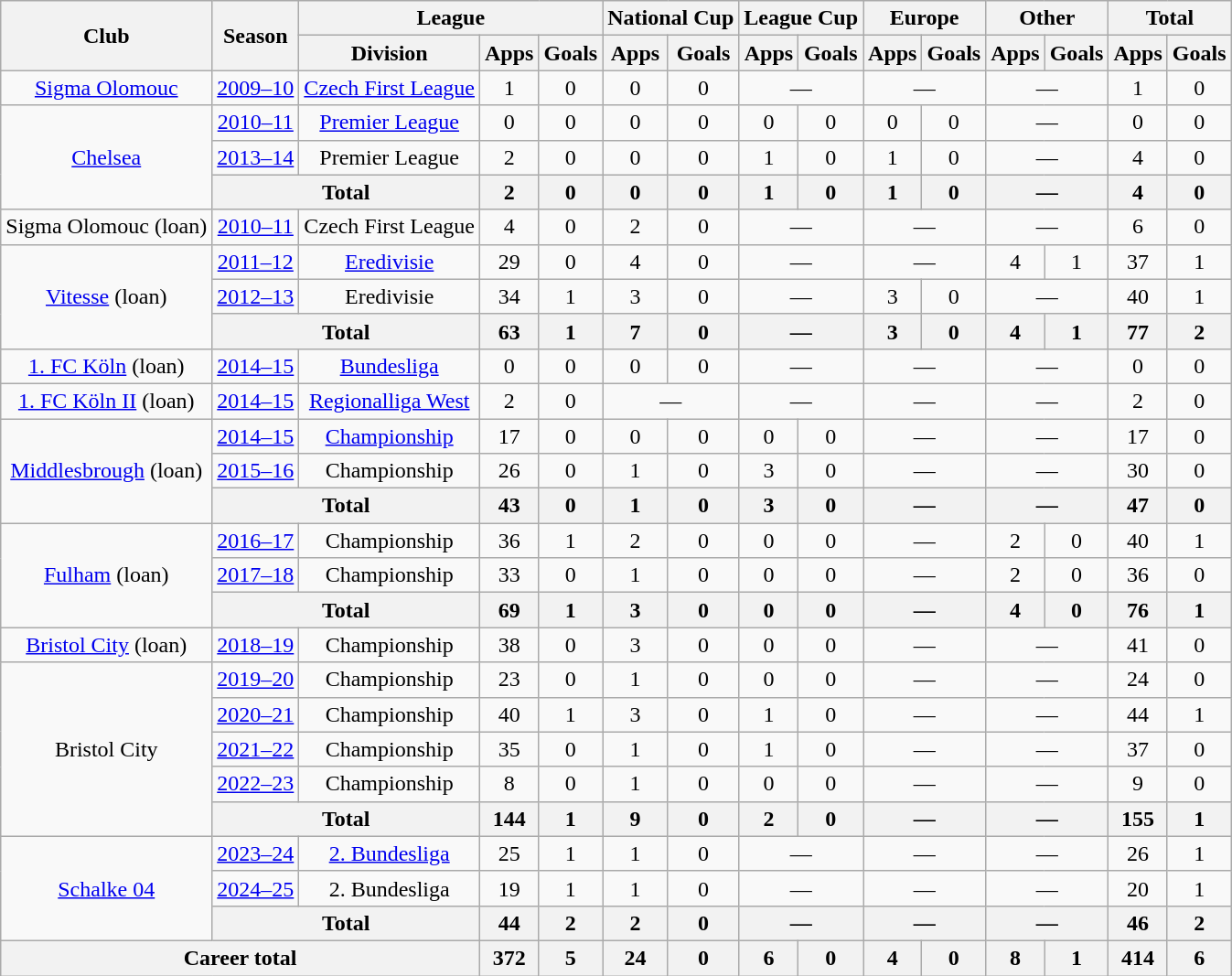<table class="wikitable nowrap" style="text-align: center">
<tr>
<th rowspan="2">Club</th>
<th rowspan="2">Season</th>
<th colspan="3">League</th>
<th colspan="2">National Cup</th>
<th colspan="2">League Cup</th>
<th colspan="2">Europe</th>
<th colspan="2">Other</th>
<th colspan="2">Total</th>
</tr>
<tr>
<th>Division</th>
<th>Apps</th>
<th>Goals</th>
<th>Apps</th>
<th>Goals</th>
<th>Apps</th>
<th>Goals</th>
<th>Apps</th>
<th>Goals</th>
<th>Apps</th>
<th>Goals</th>
<th>Apps</th>
<th>Goals</th>
</tr>
<tr>
<td><a href='#'>Sigma Olomouc</a></td>
<td><a href='#'>2009–10</a></td>
<td><a href='#'>Czech First League</a></td>
<td>1</td>
<td>0</td>
<td>0</td>
<td>0</td>
<td colspan=2>—</td>
<td colspan=2>—</td>
<td colspan=2>—</td>
<td>1</td>
<td>0</td>
</tr>
<tr>
<td rowspan="3"><a href='#'>Chelsea</a></td>
<td><a href='#'>2010–11</a></td>
<td><a href='#'>Premier League</a></td>
<td>0</td>
<td>0</td>
<td>0</td>
<td>0</td>
<td>0</td>
<td>0</td>
<td>0</td>
<td>0</td>
<td colspan=2>—</td>
<td>0</td>
<td>0</td>
</tr>
<tr>
<td><a href='#'>2013–14</a></td>
<td>Premier League</td>
<td>2</td>
<td>0</td>
<td>0</td>
<td>0</td>
<td>1</td>
<td>0</td>
<td>1</td>
<td>0</td>
<td colspan=2>—</td>
<td>4</td>
<td>0</td>
</tr>
<tr>
<th colspan="2">Total</th>
<th>2</th>
<th>0</th>
<th>0</th>
<th>0</th>
<th>1</th>
<th>0</th>
<th>1</th>
<th>0</th>
<th colspan=2>—</th>
<th>4</th>
<th>0</th>
</tr>
<tr>
<td>Sigma Olomouc (loan)</td>
<td><a href='#'>2010–11</a></td>
<td>Czech First League</td>
<td>4</td>
<td>0</td>
<td>2</td>
<td>0</td>
<td colspan=2>—</td>
<td colspan=2>—</td>
<td colspan=2>—</td>
<td>6</td>
<td>0</td>
</tr>
<tr>
<td rowspan="3"><a href='#'>Vitesse</a> (loan)</td>
<td><a href='#'>2011–12</a></td>
<td><a href='#'>Eredivisie</a></td>
<td>29</td>
<td>0</td>
<td>4</td>
<td>0</td>
<td colspan=2>—</td>
<td colspan=2>—</td>
<td>4</td>
<td>1</td>
<td>37</td>
<td>1</td>
</tr>
<tr>
<td><a href='#'>2012–13</a></td>
<td>Eredivisie</td>
<td>34</td>
<td>1</td>
<td>3</td>
<td>0</td>
<td colspan=2>—</td>
<td>3</td>
<td>0</td>
<td colspan=2>—</td>
<td>40</td>
<td>1</td>
</tr>
<tr>
<th colspan="2">Total</th>
<th>63</th>
<th>1</th>
<th>7</th>
<th>0</th>
<th colspan=2>—</th>
<th>3</th>
<th>0</th>
<th>4</th>
<th>1</th>
<th>77</th>
<th>2</th>
</tr>
<tr>
<td><a href='#'>1. FC Köln</a> (loan)</td>
<td><a href='#'>2014–15</a></td>
<td><a href='#'>Bundesliga</a></td>
<td>0</td>
<td>0</td>
<td>0</td>
<td>0</td>
<td colspan=2>—</td>
<td colspan=2>—</td>
<td colspan=2>—</td>
<td>0</td>
<td>0</td>
</tr>
<tr>
<td><a href='#'>1. FC Köln II</a> (loan)</td>
<td><a href='#'>2014–15</a></td>
<td><a href='#'>Regionalliga West</a></td>
<td>2</td>
<td>0</td>
<td colspan=2>—</td>
<td colspan=2>—</td>
<td colspan=2>—</td>
<td colspan=2>—</td>
<td>2</td>
<td>0</td>
</tr>
<tr>
<td rowspan="3"><a href='#'>Middlesbrough</a> (loan)</td>
<td><a href='#'>2014–15</a></td>
<td><a href='#'>Championship</a></td>
<td>17</td>
<td>0</td>
<td>0</td>
<td>0</td>
<td>0</td>
<td>0</td>
<td colspan=2>—</td>
<td colspan=2>—</td>
<td>17</td>
<td>0</td>
</tr>
<tr>
<td><a href='#'>2015–16</a></td>
<td>Championship</td>
<td>26</td>
<td>0</td>
<td>1</td>
<td>0</td>
<td>3</td>
<td>0</td>
<td colspan=2>—</td>
<td colspan=2>—</td>
<td>30</td>
<td>0</td>
</tr>
<tr>
<th colspan="2">Total</th>
<th>43</th>
<th>0</th>
<th>1</th>
<th>0</th>
<th>3</th>
<th>0</th>
<th colspan=2>—</th>
<th colspan=2>—</th>
<th>47</th>
<th>0</th>
</tr>
<tr>
<td rowspan="3"><a href='#'>Fulham</a> (loan)</td>
<td><a href='#'>2016–17</a></td>
<td>Championship</td>
<td>36</td>
<td>1</td>
<td>2</td>
<td>0</td>
<td>0</td>
<td>0</td>
<td colspan=2>—</td>
<td>2</td>
<td>0</td>
<td>40</td>
<td>1</td>
</tr>
<tr>
<td><a href='#'>2017–18</a></td>
<td>Championship</td>
<td>33</td>
<td>0</td>
<td>1</td>
<td>0</td>
<td>0</td>
<td>0</td>
<td colspan=2>—</td>
<td>2</td>
<td>0</td>
<td>36</td>
<td>0</td>
</tr>
<tr>
<th colspan="2">Total</th>
<th>69</th>
<th>1</th>
<th>3</th>
<th>0</th>
<th>0</th>
<th>0</th>
<th colspan=2>—</th>
<th>4</th>
<th>0</th>
<th>76</th>
<th>1</th>
</tr>
<tr>
<td><a href='#'>Bristol City</a> (loan)</td>
<td><a href='#'>2018–19</a></td>
<td>Championship</td>
<td>38</td>
<td>0</td>
<td>3</td>
<td>0</td>
<td>0</td>
<td>0</td>
<td colspan=2>—</td>
<td colspan=2>—</td>
<td>41</td>
<td>0</td>
</tr>
<tr>
<td rowspan="5">Bristol City</td>
<td><a href='#'>2019–20</a></td>
<td>Championship</td>
<td>23</td>
<td>0</td>
<td>1</td>
<td>0</td>
<td>0</td>
<td>0</td>
<td colspan=2>—</td>
<td colspan=2>—</td>
<td>24</td>
<td>0</td>
</tr>
<tr>
<td><a href='#'>2020–21</a></td>
<td>Championship</td>
<td>40</td>
<td>1</td>
<td>3</td>
<td>0</td>
<td>1</td>
<td>0</td>
<td colspan=2>—</td>
<td colspan=2>—</td>
<td>44</td>
<td>1</td>
</tr>
<tr>
<td><a href='#'>2021–22</a></td>
<td>Championship</td>
<td>35</td>
<td>0</td>
<td>1</td>
<td>0</td>
<td>1</td>
<td>0</td>
<td colspan=2>—</td>
<td colspan=2>—</td>
<td>37</td>
<td>0</td>
</tr>
<tr>
<td><a href='#'>2022–23</a></td>
<td>Championship</td>
<td>8</td>
<td>0</td>
<td>1</td>
<td>0</td>
<td>0</td>
<td>0</td>
<td colspan=2>—</td>
<td colspan=2>—</td>
<td>9</td>
<td>0</td>
</tr>
<tr>
<th colspan="2">Total</th>
<th>144</th>
<th>1</th>
<th>9</th>
<th>0</th>
<th>2</th>
<th>0</th>
<th colspan="2">—</th>
<th colspan="2">—</th>
<th>155</th>
<th>1</th>
</tr>
<tr>
<td rowspan="3"><a href='#'>Schalke 04</a></td>
<td><a href='#'>2023–24</a></td>
<td><a href='#'>2. Bundesliga</a></td>
<td>25</td>
<td>1</td>
<td>1</td>
<td>0</td>
<td colspan=2>—</td>
<td colspan=2>—</td>
<td colspan=2>—</td>
<td>26</td>
<td>1</td>
</tr>
<tr>
<td><a href='#'>2024–25</a></td>
<td>2. Bundesliga</td>
<td>19</td>
<td>1</td>
<td>1</td>
<td>0</td>
<td colspan=2>—</td>
<td colspan=2>—</td>
<td colspan=2>—</td>
<td>20</td>
<td>1</td>
</tr>
<tr>
<th colspan="2">Total</th>
<th>44</th>
<th>2</th>
<th>2</th>
<th>0</th>
<th colspan=2>—</th>
<th colspan="2">—</th>
<th colspan="2">—</th>
<th>46</th>
<th>2</th>
</tr>
<tr>
<th colspan="3">Career total</th>
<th>372</th>
<th>5</th>
<th>24</th>
<th>0</th>
<th>6</th>
<th>0</th>
<th>4</th>
<th>0</th>
<th>8</th>
<th>1</th>
<th>414</th>
<th>6</th>
</tr>
</table>
